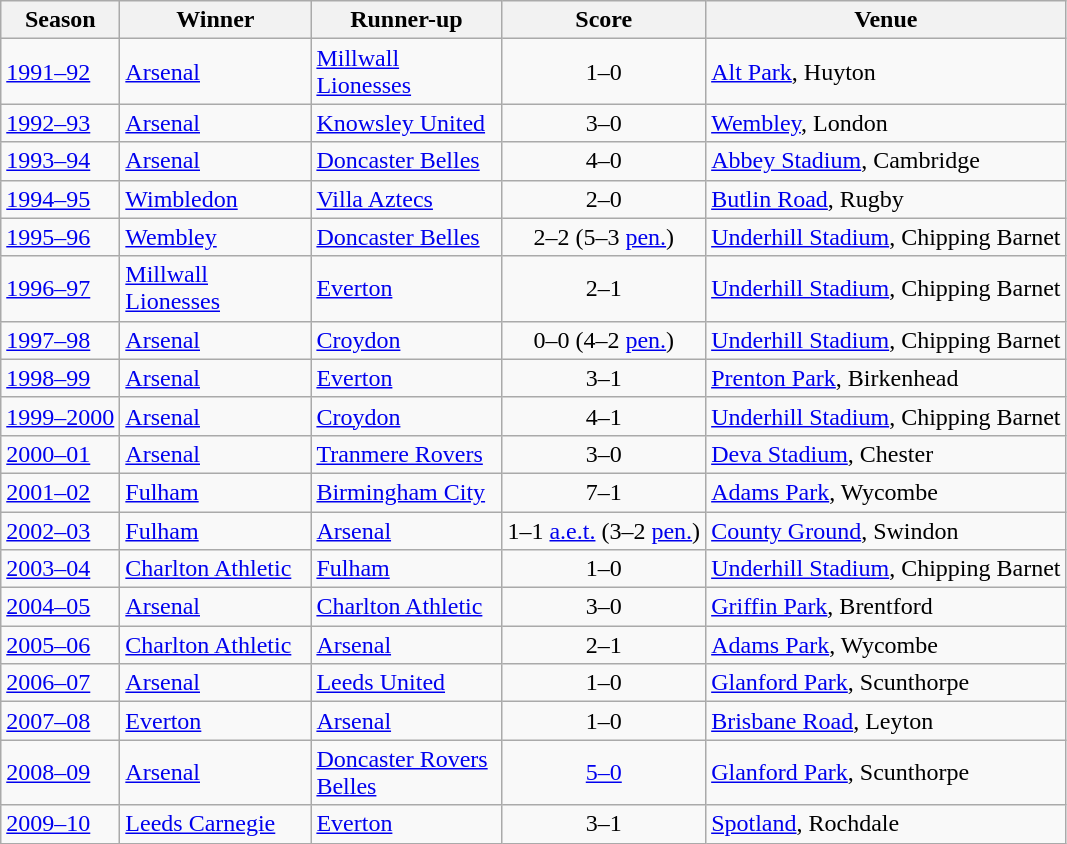<table class="wikitable sortable">
<tr>
<th>Season</th>
<th style="width: 120px;">Winner</th>
<th style="width: 120px;">Runner-up</th>
<th>Score</th>
<th>Venue</th>
</tr>
<tr>
<td><a href='#'>1991–92</a></td>
<td><a href='#'>Arsenal</a></td>
<td><a href='#'>Millwall Lionesses</a></td>
<td align="center">1–0</td>
<td><a href='#'>Alt Park</a>, Huyton</td>
</tr>
<tr>
<td><a href='#'>1992–93</a></td>
<td><a href='#'>Arsenal</a></td>
<td><a href='#'>Knowsley United</a></td>
<td align="center">3–0</td>
<td><a href='#'>Wembley</a>, London</td>
</tr>
<tr>
<td><a href='#'>1993–94</a></td>
<td><a href='#'>Arsenal</a></td>
<td><a href='#'>Doncaster Belles</a></td>
<td align="center">4–0</td>
<td><a href='#'>Abbey Stadium</a>, Cambridge</td>
</tr>
<tr>
<td><a href='#'>1994–95</a></td>
<td><a href='#'>Wimbledon</a></td>
<td><a href='#'>Villa Aztecs</a></td>
<td align="center">2–0</td>
<td><a href='#'>Butlin Road</a>, Rugby</td>
</tr>
<tr>
<td><a href='#'>1995–96</a></td>
<td><a href='#'>Wembley</a></td>
<td><a href='#'>Doncaster Belles</a></td>
<td align="center">2–2 (5–3 <a href='#'>pen.</a>)</td>
<td><a href='#'>Underhill Stadium</a>, Chipping Barnet</td>
</tr>
<tr>
<td><a href='#'>1996–97</a></td>
<td><a href='#'>Millwall Lionesses</a></td>
<td><a href='#'>Everton</a></td>
<td align="center">2–1</td>
<td><a href='#'>Underhill Stadium</a>, Chipping Barnet</td>
</tr>
<tr>
<td><a href='#'>1997–98</a></td>
<td><a href='#'>Arsenal</a></td>
<td><a href='#'>Croydon</a></td>
<td align="center">0–0 (4–2 <a href='#'>pen.</a>)</td>
<td><a href='#'>Underhill Stadium</a>, Chipping Barnet</td>
</tr>
<tr>
<td><a href='#'>1998–99</a></td>
<td><a href='#'>Arsenal</a></td>
<td><a href='#'>Everton</a></td>
<td align="center">3–1</td>
<td><a href='#'>Prenton Park</a>, Birkenhead</td>
</tr>
<tr>
<td><a href='#'>1999–2000</a></td>
<td><a href='#'>Arsenal</a></td>
<td><a href='#'>Croydon</a></td>
<td align="center">4–1</td>
<td><a href='#'>Underhill Stadium</a>, Chipping Barnet</td>
</tr>
<tr>
<td><a href='#'>2000–01</a></td>
<td><a href='#'>Arsenal</a></td>
<td><a href='#'>Tranmere Rovers</a></td>
<td align="center">3–0</td>
<td><a href='#'>Deva Stadium</a>, Chester</td>
</tr>
<tr>
<td><a href='#'>2001–02</a></td>
<td><a href='#'>Fulham</a></td>
<td><a href='#'>Birmingham City</a></td>
<td align="center">7–1</td>
<td><a href='#'>Adams Park</a>, Wycombe</td>
</tr>
<tr>
<td><a href='#'>2002–03</a></td>
<td><a href='#'>Fulham</a></td>
<td><a href='#'>Arsenal</a></td>
<td align="center">1–1 <a href='#'>a.e.t.</a> (3–2 <a href='#'>pen.</a>)</td>
<td><a href='#'>County Ground</a>, Swindon</td>
</tr>
<tr>
<td><a href='#'>2003–04</a></td>
<td><a href='#'>Charlton Athletic</a></td>
<td><a href='#'>Fulham</a></td>
<td align="center">1–0</td>
<td><a href='#'>Underhill Stadium</a>, Chipping Barnet</td>
</tr>
<tr>
<td><a href='#'>2004–05</a></td>
<td><a href='#'>Arsenal</a></td>
<td><a href='#'>Charlton Athletic</a></td>
<td align="center">3–0</td>
<td><a href='#'>Griffin Park</a>, Brentford</td>
</tr>
<tr>
<td><a href='#'>2005–06</a></td>
<td><a href='#'>Charlton Athletic</a></td>
<td><a href='#'>Arsenal</a></td>
<td align="center">2–1</td>
<td><a href='#'>Adams Park</a>, Wycombe</td>
</tr>
<tr>
<td><a href='#'>2006–07</a></td>
<td><a href='#'>Arsenal</a></td>
<td><a href='#'>Leeds United</a></td>
<td align="center">1–0</td>
<td><a href='#'>Glanford Park</a>, Scunthorpe</td>
</tr>
<tr>
<td><a href='#'>2007–08</a></td>
<td><a href='#'>Everton</a></td>
<td><a href='#'>Arsenal</a></td>
<td align="center">1–0</td>
<td><a href='#'>Brisbane Road</a>, Leyton</td>
</tr>
<tr>
<td><a href='#'>2008–09</a></td>
<td><a href='#'>Arsenal</a></td>
<td><a href='#'>Doncaster Rovers Belles</a></td>
<td align="center"><a href='#'>5–0</a></td>
<td><a href='#'>Glanford Park</a>, Scunthorpe</td>
</tr>
<tr>
<td><a href='#'>2009–10</a></td>
<td><a href='#'>Leeds Carnegie</a></td>
<td><a href='#'>Everton</a></td>
<td align="center">3–1</td>
<td><a href='#'>Spotland</a>, Rochdale</td>
</tr>
</table>
